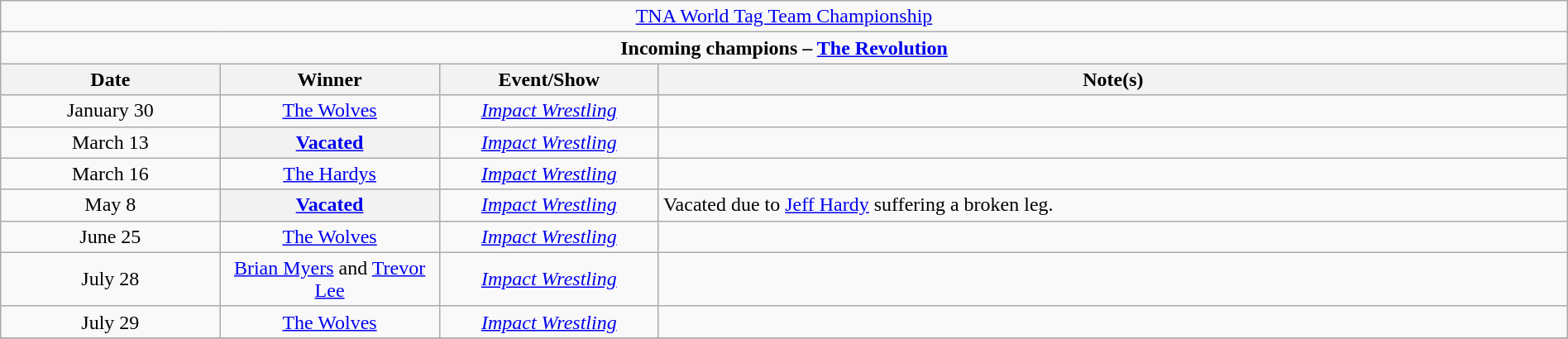<table class="wikitable" style="text-align:center; width:100%;">
<tr>
<td colspan="5"><a href='#'>TNA World Tag Team Championship</a></td>
</tr>
<tr>
<td colspan="5"><strong>Incoming champions – <a href='#'>The Revolution</a> </strong></td>
</tr>
<tr>
<th width="14%">Date</th>
<th width="14%">Winner</th>
<th width="14%">Event/Show</th>
<th width="58%">Note(s)</th>
</tr>
<tr>
<td>January 30<br></td>
<td><a href='#'>The Wolves</a><br></td>
<td><em><a href='#'>Impact Wrestling</a></em></td>
<td></td>
</tr>
<tr>
<td>March 13<br></td>
<th><a href='#'>Vacated</a></th>
<td><em><a href='#'>Impact Wrestling</a></em></td>
<td></td>
</tr>
<tr>
<td>March 16<br></td>
<td><a href='#'>The Hardys</a><br></td>
<td><em><a href='#'>Impact Wrestling</a></em></td>
<td></td>
</tr>
<tr>
<td>May 8</td>
<th><a href='#'>Vacated</a></th>
<td><em><a href='#'>Impact Wrestling</a></em></td>
<td align=left>Vacated due to <a href='#'>Jeff Hardy</a> suffering a broken leg.</td>
</tr>
<tr>
<td>June 25<br></td>
<td><a href='#'>The Wolves</a><br></td>
<td><em><a href='#'>Impact Wrestling</a></em></td>
<td></td>
</tr>
<tr>
<td>July 28<br></td>
<td><a href='#'>Brian Myers</a> and <a href='#'>Trevor Lee</a></td>
<td><em><a href='#'>Impact Wrestling</a></em></td>
<td></td>
</tr>
<tr>
<td>July 29<br></td>
<td><a href='#'>The Wolves</a><br></td>
<td><em><a href='#'>Impact Wrestling</a></em></td>
<td></td>
</tr>
<tr>
</tr>
</table>
